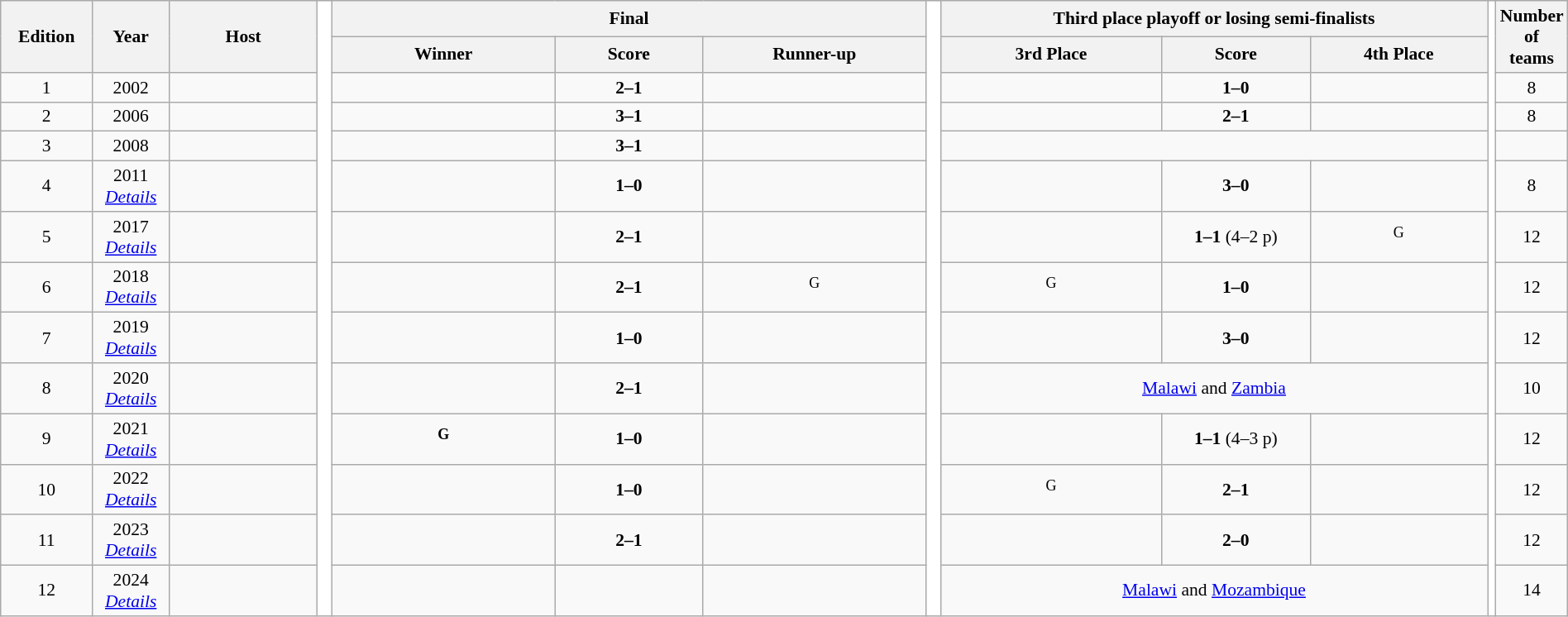<table class="wikitable" style="font-size: 90%; text-align: center; width: 100%;">
<tr>
<th rowspan=2 width=6%><strong>Edition</strong></th>
<th rowspan="2" width="5%">Year</th>
<th rowspan="2" width="10%">Host</th>
<td rowspan="14" width="1%" bgcolor=#ffffff></td>
<th colspan="3">Final</th>
<td rowspan="14" width="1%" bgcolor=#ffffff></td>
<th colspan="3">Third place playoff or losing semi-finalists</th>
<td rowspan="14" width="1%" bgcolor=#ffffff></td>
<th rowspan="2">Number of teams</th>
</tr>
<tr>
<th width="15%">Winner</th>
<th width="10%">Score</th>
<th width="15%">Runner-up</th>
<th width="15%">3rd Place</th>
<th width="10%">Score</th>
<th width="15%">4th Place</th>
</tr>
<tr>
<td>1</td>
<td>2002<br></td>
<td></td>
<td><strong></strong></td>
<td><strong>2–1</strong></td>
<td></td>
<td></td>
<td><strong>1–0</strong></td>
<td></td>
<td>8</td>
</tr>
<tr>
<td>2</td>
<td>2006<br></td>
<td></td>
<td><strong></strong></td>
<td><strong>3–1</strong></td>
<td></td>
<td></td>
<td><strong>2–1</strong></td>
<td></td>
<td>8</td>
</tr>
<tr>
<td>3</td>
<td>2008<br></td>
<td></td>
<td><strong></strong></td>
<td><strong>3–1</strong></td>
<td></td>
<td colspan=3></td>
<td></td>
</tr>
<tr>
<td>4</td>
<td>2011<br><em><a href='#'>Details</a></em></td>
<td></td>
<td><strong></strong></td>
<td><strong>1–0</strong></td>
<td></td>
<td></td>
<td><strong>3–0</strong></td>
<td></td>
<td>8</td>
</tr>
<tr>
<td>5</td>
<td>2017<br><em><a href='#'>Details</a></em></td>
<td></td>
<td><strong></strong></td>
<td><strong>2–1</strong></td>
<td></td>
<td></td>
<td><strong>1–1</strong> (4–2 p)</td>
<td><sup>G</sup></td>
<td>12</td>
</tr>
<tr>
<td>6</td>
<td>2018<br><em><a href='#'>Details</a></em></td>
<td></td>
<td><strong></strong></td>
<td><strong>2–1</strong></td>
<td><sup>G</sup></td>
<td><sup>G</sup></td>
<td><strong>1–0</strong></td>
<td></td>
<td>12</td>
</tr>
<tr>
<td>7</td>
<td>2019<br><em><a href='#'>Details</a></em></td>
<td></td>
<td><strong></strong></td>
<td><strong>1–0</strong></td>
<td></td>
<td></td>
<td><strong>3–0</strong></td>
<td></td>
<td>12</td>
</tr>
<tr>
<td>8</td>
<td>2020<br><em><a href='#'>Details</a></em></td>
<td></td>
<td><strong></strong></td>
<td><strong>2–1</strong></td>
<td></td>
<td colspan=3> <a href='#'>Malawi</a> and  <a href='#'>Zambia</a></td>
<td>10</td>
</tr>
<tr>
<td>9</td>
<td>2021<br><em><a href='#'>Details</a></em></td>
<td></td>
<td><strong><sup>G</sup></strong></td>
<td><strong>1–0</strong></td>
<td></td>
<td></td>
<td><strong>1–1</strong> (4–3 p)</td>
<td></td>
<td>12</td>
</tr>
<tr>
<td>10</td>
<td>2022<br><em><a href='#'>Details</a></em></td>
<td></td>
<td><strong></strong></td>
<td><strong>1–0</strong></td>
<td></td>
<td><sup>G</sup></td>
<td><strong>2–1</strong></td>
<td></td>
<td>12</td>
</tr>
<tr>
<td>11</td>
<td>2023<br><em><a href='#'>Details</a></em></td>
<td></td>
<td><strong></strong></td>
<td><strong>2–1</strong></td>
<td></td>
<td></td>
<td><strong>2–0</strong></td>
<td></td>
<td>12</td>
</tr>
<tr>
<td>12</td>
<td>2024<br><em><a href='#'>Details</a></em></td>
<td></td>
<td><strong></strong></td>
<td><strong></strong> <br></td>
<td></td>
<td colspan=3> <a href='#'>Malawi</a> and  <a href='#'>Mozambique</a></td>
<td>14</td>
</tr>
</table>
